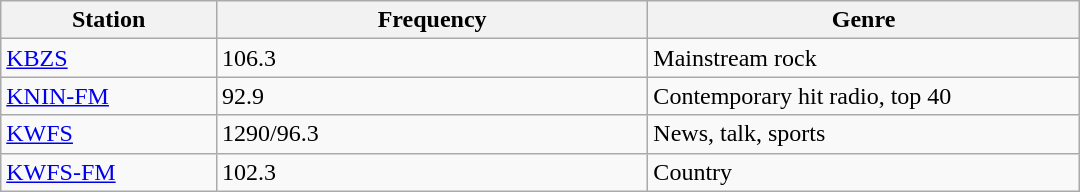<table class="wikitable" style="width:45em;">
<tr>
<th style="width:20%">Station</th>
<th style="width:40%">Frequency</th>
<th style="width:40%">Genre</th>
</tr>
<tr>
<td><a href='#'>KBZS</a></td>
<td>106.3</td>
<td>Mainstream rock</td>
</tr>
<tr>
<td><a href='#'>KNIN-FM</a></td>
<td>92.9</td>
<td>Contemporary hit radio, top 40</td>
</tr>
<tr>
<td><a href='#'>KWFS</a></td>
<td>1290/96.3</td>
<td>News, talk, sports</td>
</tr>
<tr>
<td><a href='#'>KWFS-FM</a></td>
<td>102.3</td>
<td>Country</td>
</tr>
</table>
